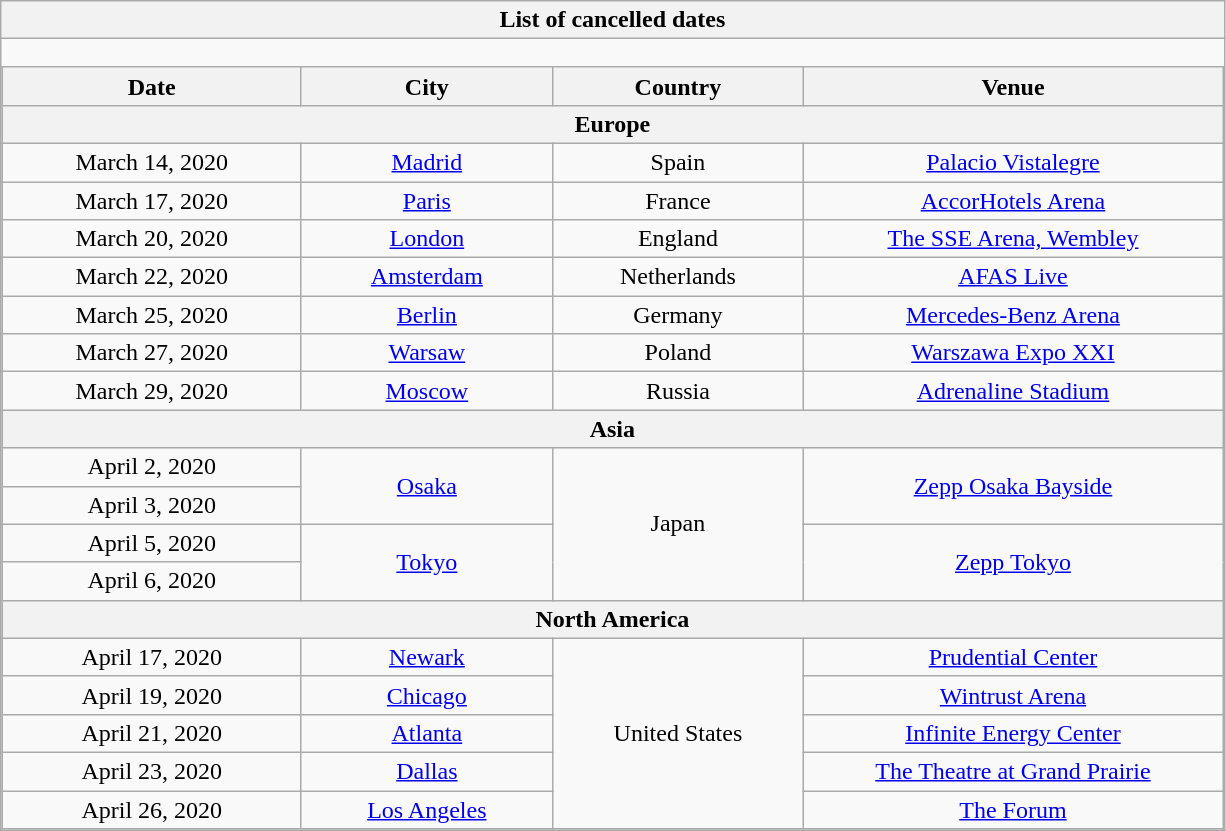<table class="wikitable collapsible collapsed">
<tr>
<th>List of cancelled dates</th>
</tr>
<tr>
<td style="padding:0; border:none;"><br><table class="wikitable plainrowheaders" style="border:none; margin:0; width:100%; text-align:center;">
<tr>
<th scope="col" style="width:12em;">Date</th>
<th scope="col" style="width:10em;">City</th>
<th scope="col" style="width:10em;">Country</th>
<th scope="col" style="width:17em;">Venue</th>
</tr>
<tr>
<th colspan="5">Europe</th>
</tr>
<tr>
<td>March 14, 2020</td>
<td><a href='#'>Madrid</a></td>
<td>Spain</td>
<td><a href='#'>Palacio Vistalegre</a></td>
</tr>
<tr>
<td>March 17, 2020</td>
<td><a href='#'>Paris</a></td>
<td>France</td>
<td><a href='#'>AccorHotels Arena</a></td>
</tr>
<tr>
<td>March 20, 2020</td>
<td><a href='#'>London</a></td>
<td>England</td>
<td><a href='#'>The SSE Arena, Wembley</a></td>
</tr>
<tr>
<td>March 22, 2020</td>
<td><a href='#'>Amsterdam</a></td>
<td>Netherlands</td>
<td><a href='#'>AFAS Live</a></td>
</tr>
<tr>
<td>March 25, 2020</td>
<td><a href='#'>Berlin</a></td>
<td>Germany</td>
<td><a href='#'>Mercedes-Benz Arena</a></td>
</tr>
<tr>
<td>March 27, 2020</td>
<td><a href='#'>Warsaw</a></td>
<td>Poland</td>
<td><a href='#'>Warszawa Expo XXI</a></td>
</tr>
<tr>
<td>March 29, 2020</td>
<td><a href='#'>Moscow</a></td>
<td>Russia</td>
<td><a href='#'>Adrenaline Stadium</a></td>
</tr>
<tr>
<th colspan="5">Asia</th>
</tr>
<tr>
<td>April 2, 2020</td>
<td rowspan="2"><a href='#'>Osaka</a></td>
<td rowspan="4">Japan</td>
<td rowspan="2"><a href='#'>Zepp Osaka Bayside</a></td>
</tr>
<tr>
<td>April 3, 2020</td>
</tr>
<tr>
<td>April 5, 2020</td>
<td rowspan="2"><a href='#'>Tokyo</a></td>
<td rowspan="2"><a href='#'>Zepp Tokyo</a></td>
</tr>
<tr>
<td>April 6, 2020</td>
</tr>
<tr>
<th colspan="5">North America</th>
</tr>
<tr>
<td>April 17, 2020</td>
<td><a href='#'>Newark</a></td>
<td rowspan="5">United States</td>
<td><a href='#'>Prudential Center</a></td>
</tr>
<tr>
<td>April 19, 2020</td>
<td><a href='#'>Chicago</a></td>
<td><a href='#'>Wintrust Arena</a></td>
</tr>
<tr>
<td>April 21, 2020</td>
<td><a href='#'>Atlanta</a></td>
<td><a href='#'>Infinite Energy Center</a></td>
</tr>
<tr>
<td>April 23, 2020</td>
<td><a href='#'>Dallas</a></td>
<td><a href='#'>The Theatre at Grand Prairie</a></td>
</tr>
<tr>
<td>April 26, 2020</td>
<td><a href='#'>Los Angeles</a></td>
<td><a href='#'>The Forum</a></td>
</tr>
</table>
</td>
</tr>
</table>
